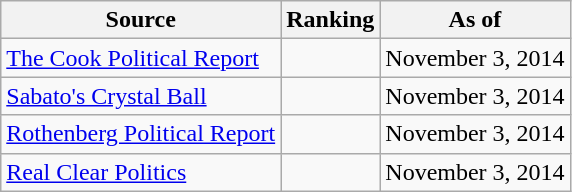<table class="wikitable" style="text-align:center">
<tr>
<th>Source</th>
<th>Ranking</th>
<th>As of</th>
</tr>
<tr>
<td align=left><a href='#'>The Cook Political Report</a></td>
<td></td>
<td>November 3, 2014</td>
</tr>
<tr>
<td align=left><a href='#'>Sabato's Crystal Ball</a></td>
<td></td>
<td>November 3, 2014</td>
</tr>
<tr>
<td align=left><a href='#'>Rothenberg Political Report</a></td>
<td></td>
<td>November 3, 2014</td>
</tr>
<tr>
<td align=left><a href='#'>Real Clear Politics</a></td>
<td></td>
<td>November 3, 2014</td>
</tr>
</table>
